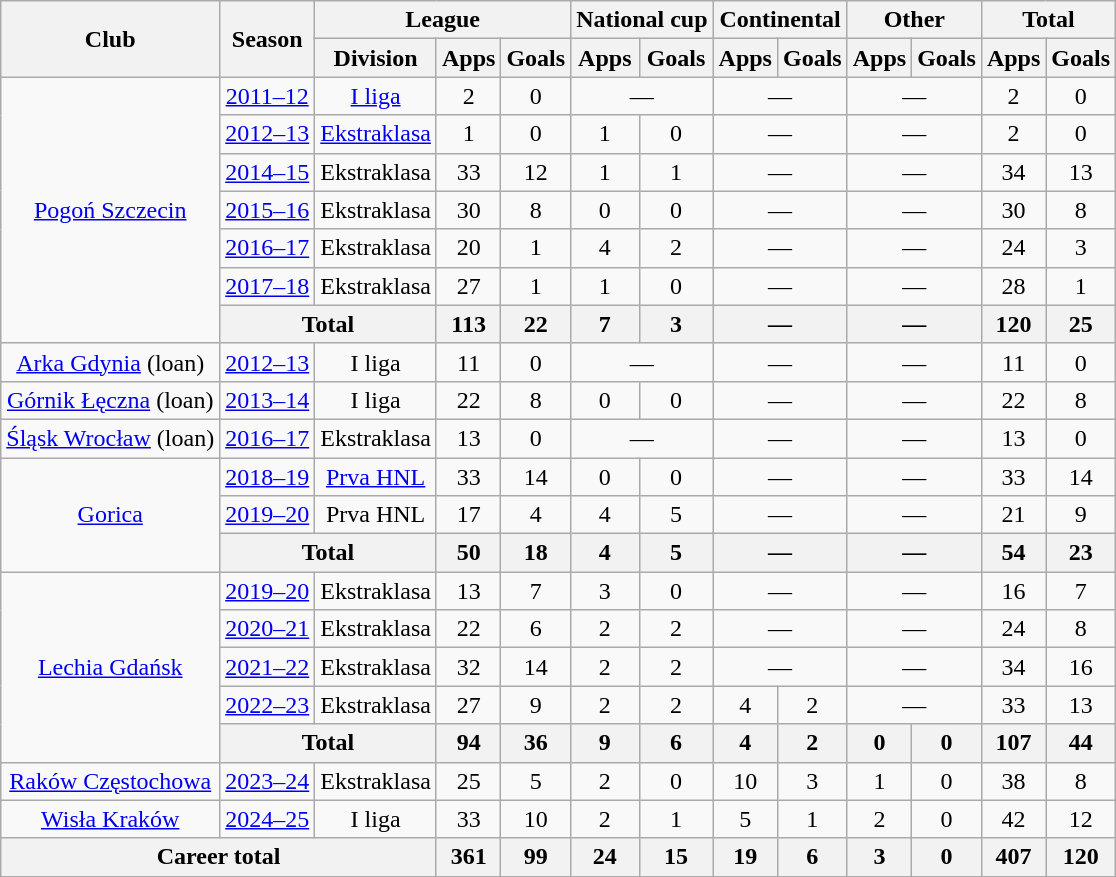<table class="wikitable" style="text-align: center;">
<tr>
<th rowspan=2>Club</th>
<th rowspan=2>Season</th>
<th colspan=3>League</th>
<th colspan=2>National cup</th>
<th colspan=2>Continental</th>
<th colspan=2>Other</th>
<th colspan=2>Total</th>
</tr>
<tr>
<th>Division</th>
<th>Apps</th>
<th>Goals</th>
<th>Apps</th>
<th>Goals</th>
<th>Apps</th>
<th>Goals</th>
<th>Apps</th>
<th>Goals</th>
<th>Apps</th>
<th>Goals</th>
</tr>
<tr>
<td rowspan="7"><a href='#'>Pogoń Szczecin</a></td>
<td><a href='#'>2011–12</a></td>
<td><a href='#'>I liga</a></td>
<td>2</td>
<td>0</td>
<td colspan="2">—</td>
<td colspan="2">—</td>
<td colspan="2">—</td>
<td>2</td>
<td>0</td>
</tr>
<tr>
<td><a href='#'>2012–13</a></td>
<td><a href='#'>Ekstraklasa</a></td>
<td>1</td>
<td>0</td>
<td>1</td>
<td>0</td>
<td colspan="2">—</td>
<td colspan="2">—</td>
<td>2</td>
<td>0</td>
</tr>
<tr>
<td><a href='#'>2014–15</a></td>
<td>Ekstraklasa</td>
<td>33</td>
<td>12</td>
<td>1</td>
<td>1</td>
<td colspan="2">—</td>
<td colspan="2">—</td>
<td>34</td>
<td>13</td>
</tr>
<tr>
<td><a href='#'>2015–16</a></td>
<td>Ekstraklasa</td>
<td>30</td>
<td>8</td>
<td>0</td>
<td>0</td>
<td colspan="2">—</td>
<td colspan="2">—</td>
<td>30</td>
<td>8</td>
</tr>
<tr>
<td><a href='#'>2016–17</a></td>
<td>Ekstraklasa</td>
<td>20</td>
<td>1</td>
<td>4</td>
<td>2</td>
<td colspan="2">—</td>
<td colspan="2">—</td>
<td>24</td>
<td>3</td>
</tr>
<tr>
<td><a href='#'>2017–18</a></td>
<td>Ekstraklasa</td>
<td>27</td>
<td>1</td>
<td>1</td>
<td>0</td>
<td colspan="2">—</td>
<td colspan="2">—</td>
<td>28</td>
<td>1</td>
</tr>
<tr>
<th colspan="2">Total</th>
<th>113</th>
<th>22</th>
<th>7</th>
<th>3</th>
<th colspan="2">—</th>
<th colspan="2">—</th>
<th>120</th>
<th>25</th>
</tr>
<tr>
<td><a href='#'>Arka Gdynia</a> (loan)</td>
<td><a href='#'>2012–13</a></td>
<td>I liga</td>
<td>11</td>
<td>0</td>
<td colspan="2">—</td>
<td colspan="2">—</td>
<td colspan="2">—</td>
<td>11</td>
<td>0</td>
</tr>
<tr>
<td><a href='#'>Górnik Łęczna</a> (loan)</td>
<td><a href='#'>2013–14</a></td>
<td>I liga</td>
<td>22</td>
<td>8</td>
<td>0</td>
<td>0</td>
<td colspan="2">—</td>
<td colspan="2">—</td>
<td>22</td>
<td>8</td>
</tr>
<tr>
<td><a href='#'>Śląsk Wrocław</a> (loan)</td>
<td><a href='#'>2016–17</a></td>
<td>Ekstraklasa</td>
<td>13</td>
<td>0</td>
<td colspan="2">—</td>
<td colspan="2">—</td>
<td colspan="2">—</td>
<td>13</td>
<td>0</td>
</tr>
<tr>
<td rowspan="3"><a href='#'>Gorica</a></td>
<td><a href='#'>2018–19</a></td>
<td><a href='#'>Prva HNL</a></td>
<td>33</td>
<td>14</td>
<td>0</td>
<td>0</td>
<td colspan="2">—</td>
<td colspan="2">—</td>
<td>33</td>
<td>14</td>
</tr>
<tr>
<td><a href='#'>2019–20</a></td>
<td>Prva HNL</td>
<td>17</td>
<td>4</td>
<td>4</td>
<td>5</td>
<td colspan="2">—</td>
<td colspan="2">—</td>
<td>21</td>
<td>9</td>
</tr>
<tr>
<th colspan="2">Total</th>
<th>50</th>
<th>18</th>
<th>4</th>
<th>5</th>
<th colspan="2">—</th>
<th colspan="2">—</th>
<th>54</th>
<th>23</th>
</tr>
<tr>
<td rowspan="5"><a href='#'>Lechia Gdańsk</a></td>
<td><a href='#'>2019–20</a></td>
<td>Ekstraklasa</td>
<td>13</td>
<td>7</td>
<td>3</td>
<td>0</td>
<td colspan="2">—</td>
<td colspan="2">—</td>
<td>16</td>
<td>7</td>
</tr>
<tr>
<td><a href='#'>2020–21</a></td>
<td>Ekstraklasa</td>
<td>22</td>
<td>6</td>
<td>2</td>
<td>2</td>
<td colspan="2">—</td>
<td colspan="2">—</td>
<td>24</td>
<td>8</td>
</tr>
<tr>
<td><a href='#'>2021–22</a></td>
<td>Ekstraklasa</td>
<td>32</td>
<td>14</td>
<td>2</td>
<td>2</td>
<td colspan="2">—</td>
<td colspan="2">—</td>
<td>34</td>
<td>16</td>
</tr>
<tr>
<td><a href='#'>2022–23</a></td>
<td>Ekstraklasa</td>
<td>27</td>
<td>9</td>
<td>2</td>
<td>2</td>
<td>4</td>
<td>2</td>
<td colspan="2">—</td>
<td>33</td>
<td>13</td>
</tr>
<tr>
<th colspan="2">Total</th>
<th>94</th>
<th>36</th>
<th>9</th>
<th>6</th>
<th>4</th>
<th>2</th>
<th>0</th>
<th>0</th>
<th>107</th>
<th>44</th>
</tr>
<tr>
<td><a href='#'>Raków Częstochowa</a></td>
<td><a href='#'>2023–24</a></td>
<td>Ekstraklasa</td>
<td>25</td>
<td>5</td>
<td>2</td>
<td>0</td>
<td>10</td>
<td>3</td>
<td>1</td>
<td>0</td>
<td>38</td>
<td>8</td>
</tr>
<tr>
<td rowspan="1"><a href='#'>Wisła Kraków</a></td>
<td><a href='#'>2024–25</a></td>
<td>I liga</td>
<td>33</td>
<td>10</td>
<td>2</td>
<td>1</td>
<td>5</td>
<td>1</td>
<td>2</td>
<td>0</td>
<td>42</td>
<td>12</td>
</tr>
<tr>
<th colspan="3">Career total</th>
<th>361</th>
<th>99</th>
<th>24</th>
<th>15</th>
<th>19</th>
<th>6</th>
<th>3</th>
<th>0</th>
<th>407</th>
<th>120</th>
</tr>
</table>
